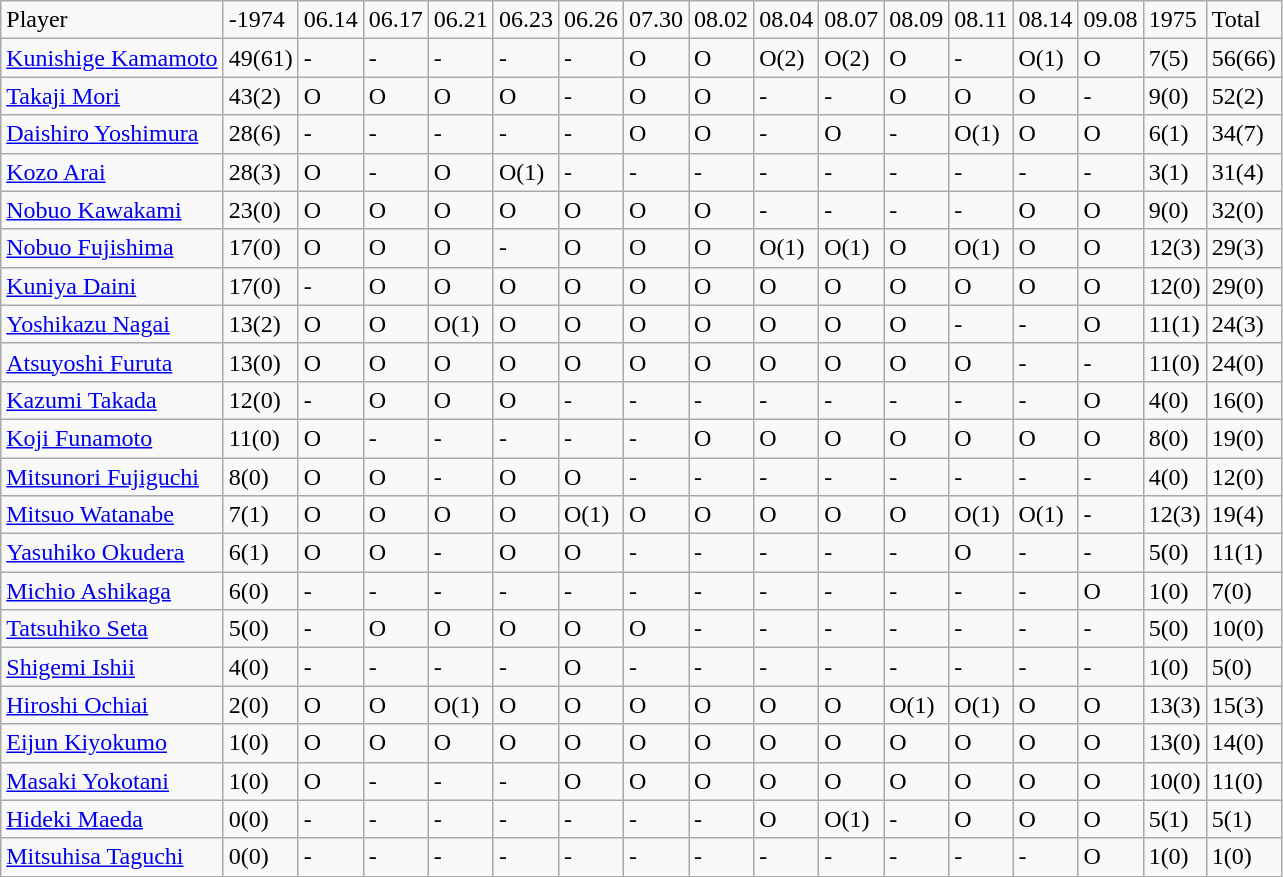<table class="wikitable" style="text-align:left;">
<tr>
<td>Player</td>
<td>-1974</td>
<td>06.14</td>
<td>06.17</td>
<td>06.21</td>
<td>06.23</td>
<td>06.26</td>
<td>07.30</td>
<td>08.02</td>
<td>08.04</td>
<td>08.07</td>
<td>08.09</td>
<td>08.11</td>
<td>08.14</td>
<td>09.08</td>
<td>1975</td>
<td>Total</td>
</tr>
<tr>
<td><a href='#'>Kunishige Kamamoto</a></td>
<td>49(61)</td>
<td>-</td>
<td>-</td>
<td>-</td>
<td>-</td>
<td>-</td>
<td>O</td>
<td>O</td>
<td>O(2)</td>
<td>O(2)</td>
<td>O</td>
<td>-</td>
<td>O(1)</td>
<td>O</td>
<td>7(5)</td>
<td>56(66)</td>
</tr>
<tr>
<td><a href='#'>Takaji Mori</a></td>
<td>43(2)</td>
<td>O</td>
<td>O</td>
<td>O</td>
<td>O</td>
<td>-</td>
<td>O</td>
<td>O</td>
<td>-</td>
<td>-</td>
<td>O</td>
<td>O</td>
<td>O</td>
<td>-</td>
<td>9(0)</td>
<td>52(2)</td>
</tr>
<tr>
<td><a href='#'>Daishiro Yoshimura</a></td>
<td>28(6)</td>
<td>-</td>
<td>-</td>
<td>-</td>
<td>-</td>
<td>-</td>
<td>O</td>
<td>O</td>
<td>-</td>
<td>O</td>
<td>-</td>
<td>O(1)</td>
<td>O</td>
<td>O</td>
<td>6(1)</td>
<td>34(7)</td>
</tr>
<tr>
<td><a href='#'>Kozo Arai</a></td>
<td>28(3)</td>
<td>O</td>
<td>-</td>
<td>O</td>
<td>O(1)</td>
<td>-</td>
<td>-</td>
<td>-</td>
<td>-</td>
<td>-</td>
<td>-</td>
<td>-</td>
<td>-</td>
<td>-</td>
<td>3(1)</td>
<td>31(4)</td>
</tr>
<tr>
<td><a href='#'>Nobuo Kawakami</a></td>
<td>23(0)</td>
<td>O</td>
<td>O</td>
<td>O</td>
<td>O</td>
<td>O</td>
<td>O</td>
<td>O</td>
<td>-</td>
<td>-</td>
<td>-</td>
<td>-</td>
<td>O</td>
<td>O</td>
<td>9(0)</td>
<td>32(0)</td>
</tr>
<tr>
<td><a href='#'>Nobuo Fujishima</a></td>
<td>17(0)</td>
<td>O</td>
<td>O</td>
<td>O</td>
<td>-</td>
<td>O</td>
<td>O</td>
<td>O</td>
<td>O(1)</td>
<td>O(1)</td>
<td>O</td>
<td>O(1)</td>
<td>O</td>
<td>O</td>
<td>12(3)</td>
<td>29(3)</td>
</tr>
<tr>
<td><a href='#'>Kuniya Daini</a></td>
<td>17(0)</td>
<td>-</td>
<td>O</td>
<td>O</td>
<td>O</td>
<td>O</td>
<td>O</td>
<td>O</td>
<td>O</td>
<td>O</td>
<td>O</td>
<td>O</td>
<td>O</td>
<td>O</td>
<td>12(0)</td>
<td>29(0)</td>
</tr>
<tr>
<td><a href='#'>Yoshikazu Nagai</a></td>
<td>13(2)</td>
<td>O</td>
<td>O</td>
<td>O(1)</td>
<td>O</td>
<td>O</td>
<td>O</td>
<td>O</td>
<td>O</td>
<td>O</td>
<td>O</td>
<td>-</td>
<td>-</td>
<td>O</td>
<td>11(1)</td>
<td>24(3)</td>
</tr>
<tr>
<td><a href='#'>Atsuyoshi Furuta</a></td>
<td>13(0)</td>
<td>O</td>
<td>O</td>
<td>O</td>
<td>O</td>
<td>O</td>
<td>O</td>
<td>O</td>
<td>O</td>
<td>O</td>
<td>O</td>
<td>O</td>
<td>-</td>
<td>-</td>
<td>11(0)</td>
<td>24(0)</td>
</tr>
<tr>
<td><a href='#'>Kazumi Takada</a></td>
<td>12(0)</td>
<td>-</td>
<td>O</td>
<td>O</td>
<td>O</td>
<td>-</td>
<td>-</td>
<td>-</td>
<td>-</td>
<td>-</td>
<td>-</td>
<td>-</td>
<td>-</td>
<td>O</td>
<td>4(0)</td>
<td>16(0)</td>
</tr>
<tr>
<td><a href='#'>Koji Funamoto</a></td>
<td>11(0)</td>
<td>O</td>
<td>-</td>
<td>-</td>
<td>-</td>
<td>-</td>
<td>-</td>
<td>O</td>
<td>O</td>
<td>O</td>
<td>O</td>
<td>O</td>
<td>O</td>
<td>O</td>
<td>8(0)</td>
<td>19(0)</td>
</tr>
<tr>
<td><a href='#'>Mitsunori Fujiguchi</a></td>
<td>8(0)</td>
<td>O</td>
<td>O</td>
<td>-</td>
<td>O</td>
<td>O</td>
<td>-</td>
<td>-</td>
<td>-</td>
<td>-</td>
<td>-</td>
<td>-</td>
<td>-</td>
<td>-</td>
<td>4(0)</td>
<td>12(0)</td>
</tr>
<tr>
<td><a href='#'>Mitsuo Watanabe</a></td>
<td>7(1)</td>
<td>O</td>
<td>O</td>
<td>O</td>
<td>O</td>
<td>O(1)</td>
<td>O</td>
<td>O</td>
<td>O</td>
<td>O</td>
<td>O</td>
<td>O(1)</td>
<td>O(1)</td>
<td>-</td>
<td>12(3)</td>
<td>19(4)</td>
</tr>
<tr>
<td><a href='#'>Yasuhiko Okudera</a></td>
<td>6(1)</td>
<td>O</td>
<td>O</td>
<td>-</td>
<td>O</td>
<td>O</td>
<td>-</td>
<td>-</td>
<td>-</td>
<td>-</td>
<td>-</td>
<td>O</td>
<td>-</td>
<td>-</td>
<td>5(0)</td>
<td>11(1)</td>
</tr>
<tr>
<td><a href='#'>Michio Ashikaga</a></td>
<td>6(0)</td>
<td>-</td>
<td>-</td>
<td>-</td>
<td>-</td>
<td>-</td>
<td>-</td>
<td>-</td>
<td>-</td>
<td>-</td>
<td>-</td>
<td>-</td>
<td>-</td>
<td>O</td>
<td>1(0)</td>
<td>7(0)</td>
</tr>
<tr>
<td><a href='#'>Tatsuhiko Seta</a></td>
<td>5(0)</td>
<td>-</td>
<td>O</td>
<td>O</td>
<td>O</td>
<td>O</td>
<td>O</td>
<td>-</td>
<td>-</td>
<td>-</td>
<td>-</td>
<td>-</td>
<td>-</td>
<td>-</td>
<td>5(0)</td>
<td>10(0)</td>
</tr>
<tr>
<td><a href='#'>Shigemi Ishii</a></td>
<td>4(0)</td>
<td>-</td>
<td>-</td>
<td>-</td>
<td>-</td>
<td>O</td>
<td>-</td>
<td>-</td>
<td>-</td>
<td>-</td>
<td>-</td>
<td>-</td>
<td>-</td>
<td>-</td>
<td>1(0)</td>
<td>5(0)</td>
</tr>
<tr>
<td><a href='#'>Hiroshi Ochiai</a></td>
<td>2(0)</td>
<td>O</td>
<td>O</td>
<td>O(1)</td>
<td>O</td>
<td>O</td>
<td>O</td>
<td>O</td>
<td>O</td>
<td>O</td>
<td>O(1)</td>
<td>O(1)</td>
<td>O</td>
<td>O</td>
<td>13(3)</td>
<td>15(3)</td>
</tr>
<tr>
<td><a href='#'>Eijun Kiyokumo</a></td>
<td>1(0)</td>
<td>O</td>
<td>O</td>
<td>O</td>
<td>O</td>
<td>O</td>
<td>O</td>
<td>O</td>
<td>O</td>
<td>O</td>
<td>O</td>
<td>O</td>
<td>O</td>
<td>O</td>
<td>13(0)</td>
<td>14(0)</td>
</tr>
<tr>
<td><a href='#'>Masaki Yokotani</a></td>
<td>1(0)</td>
<td>O</td>
<td>-</td>
<td>-</td>
<td>-</td>
<td>O</td>
<td>O</td>
<td>O</td>
<td>O</td>
<td>O</td>
<td>O</td>
<td>O</td>
<td>O</td>
<td>O</td>
<td>10(0)</td>
<td>11(0)</td>
</tr>
<tr>
<td><a href='#'>Hideki Maeda</a></td>
<td>0(0)</td>
<td>-</td>
<td>-</td>
<td>-</td>
<td>-</td>
<td>-</td>
<td>-</td>
<td>-</td>
<td>O</td>
<td>O(1)</td>
<td>-</td>
<td>O</td>
<td>O</td>
<td>O</td>
<td>5(1)</td>
<td>5(1)</td>
</tr>
<tr>
<td><a href='#'>Mitsuhisa Taguchi</a></td>
<td>0(0)</td>
<td>-</td>
<td>-</td>
<td>-</td>
<td>-</td>
<td>-</td>
<td>-</td>
<td>-</td>
<td>-</td>
<td>-</td>
<td>-</td>
<td>-</td>
<td>-</td>
<td>O</td>
<td>1(0)</td>
<td>1(0)</td>
</tr>
</table>
